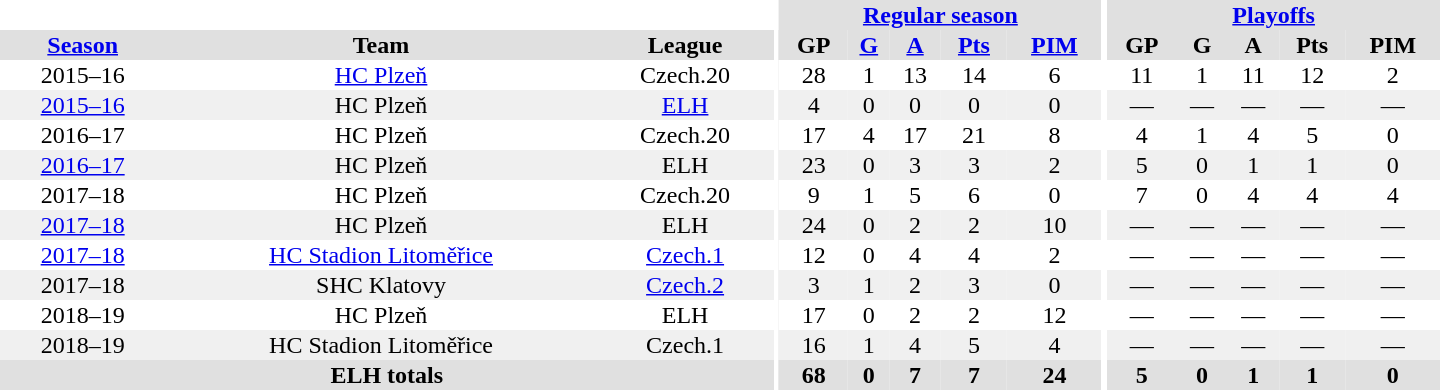<table border="0" cellpadding="1" cellspacing="0" style="text-align:center; width:60em">
<tr bgcolor="#e0e0e0">
<th colspan="3" bgcolor="#ffffff"></th>
<th rowspan="92" bgcolor="#ffffff"></th>
<th colspan="5"><a href='#'>Regular season</a></th>
<th rowspan="92" bgcolor="#ffffff"></th>
<th colspan="5"><a href='#'>Playoffs</a></th>
</tr>
<tr bgcolor="#e0e0e0">
<th><a href='#'>Season</a></th>
<th>Team</th>
<th>League</th>
<th>GP</th>
<th><a href='#'>G</a></th>
<th><a href='#'>A</a></th>
<th><a href='#'>Pts</a></th>
<th><a href='#'>PIM</a></th>
<th>GP</th>
<th>G</th>
<th>A</th>
<th>Pts</th>
<th>PIM</th>
</tr>
<tr>
<td>2015–16</td>
<td><a href='#'>HC Plzeň</a></td>
<td>Czech.20</td>
<td>28</td>
<td>1</td>
<td>13</td>
<td>14</td>
<td>6</td>
<td>11</td>
<td>1</td>
<td>11</td>
<td>12</td>
<td>2</td>
</tr>
<tr bgcolor="#f0f0f0">
<td><a href='#'>2015–16</a></td>
<td>HC Plzeň</td>
<td><a href='#'>ELH</a></td>
<td>4</td>
<td>0</td>
<td>0</td>
<td>0</td>
<td>0</td>
<td>—</td>
<td>—</td>
<td>—</td>
<td>—</td>
<td>—</td>
</tr>
<tr>
<td>2016–17</td>
<td>HC Plzeň</td>
<td>Czech.20</td>
<td>17</td>
<td>4</td>
<td>17</td>
<td>21</td>
<td>8</td>
<td>4</td>
<td>1</td>
<td>4</td>
<td>5</td>
<td>0</td>
</tr>
<tr bgcolor="#f0f0f0">
<td><a href='#'>2016–17</a></td>
<td>HC Plzeň</td>
<td>ELH</td>
<td>23</td>
<td>0</td>
<td>3</td>
<td>3</td>
<td>2</td>
<td>5</td>
<td>0</td>
<td>1</td>
<td>1</td>
<td>0</td>
</tr>
<tr>
<td>2017–18</td>
<td>HC Plzeň</td>
<td>Czech.20</td>
<td>9</td>
<td>1</td>
<td>5</td>
<td>6</td>
<td>0</td>
<td>7</td>
<td>0</td>
<td>4</td>
<td>4</td>
<td>4</td>
</tr>
<tr bgcolor="#f0f0f0">
<td><a href='#'>2017–18</a></td>
<td>HC Plzeň</td>
<td>ELH</td>
<td>24</td>
<td>0</td>
<td>2</td>
<td>2</td>
<td>10</td>
<td>—</td>
<td>—</td>
<td>—</td>
<td>—</td>
<td>—</td>
</tr>
<tr>
<td><a href='#'>2017–18</a></td>
<td><a href='#'>HC Stadion Litoměřice</a></td>
<td><a href='#'>Czech.1</a></td>
<td>12</td>
<td>0</td>
<td>4</td>
<td>4</td>
<td>2</td>
<td>—</td>
<td>—</td>
<td>—</td>
<td>—</td>
<td>—</td>
</tr>
<tr bgcolor="#f0f0f0">
<td>2017–18</td>
<td>SHC Klatovy</td>
<td><a href='#'>Czech.2</a></td>
<td>3</td>
<td>1</td>
<td>2</td>
<td>3</td>
<td>0</td>
<td>—</td>
<td>—</td>
<td>—</td>
<td>—</td>
<td>—</td>
</tr>
<tr>
<td>2018–19</td>
<td>HC Plzeň</td>
<td>ELH</td>
<td>17</td>
<td>0</td>
<td>2</td>
<td>2</td>
<td>12</td>
<td>—</td>
<td>—</td>
<td>—</td>
<td>—</td>
<td>—</td>
</tr>
<tr bgcolor="#f0f0f0">
<td>2018–19</td>
<td>HC Stadion Litoměřice</td>
<td>Czech.1</td>
<td>16</td>
<td>1</td>
<td>4</td>
<td>5</td>
<td>4</td>
<td>—</td>
<td>—</td>
<td>—</td>
<td>—</td>
<td>—</td>
</tr>
<tr bgcolor="#e0e0e0">
<th colspan="3">ELH totals</th>
<th>68</th>
<th>0</th>
<th>7</th>
<th>7</th>
<th>24</th>
<th>5</th>
<th>0</th>
<th>1</th>
<th>1</th>
<th>0</th>
</tr>
</table>
